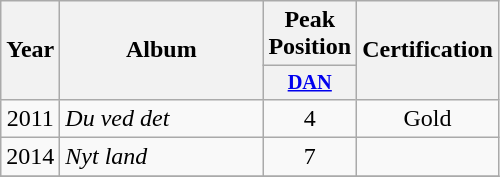<table class="wikitable plainrowheaders" style="text-align:center;" border="1">
<tr>
<th scope="col" rowspan="2">Year</th>
<th scope="col" rowspan="2" style="width:8em;">Album</th>
<th scope="col" colspan="1">Peak Position</th>
<th scope="col" rowspan="2">Certification</th>
</tr>
<tr>
<th scope="col" style="width:3em;font-size:85%;"><a href='#'>DAN</a></th>
</tr>
<tr>
<td>2011</td>
<td style="text-align:left;"><em>Du ved det</em></td>
<td>4</td>
<td>Gold</td>
</tr>
<tr>
<td>2014</td>
<td style="text-align:left;"><em>Nyt land</em></td>
<td>7</td>
<td></td>
</tr>
<tr>
</tr>
</table>
